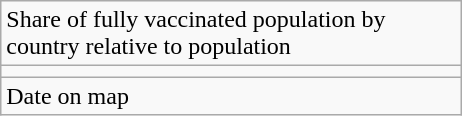<table class=wikitable>
<tr>
<td style=max-width:300px>Share of fully vaccinated population by country relative to population</td>
</tr>
<tr>
<td></td>
</tr>
<tr>
<td style=max-width:300px>Date on map</td>
</tr>
</table>
